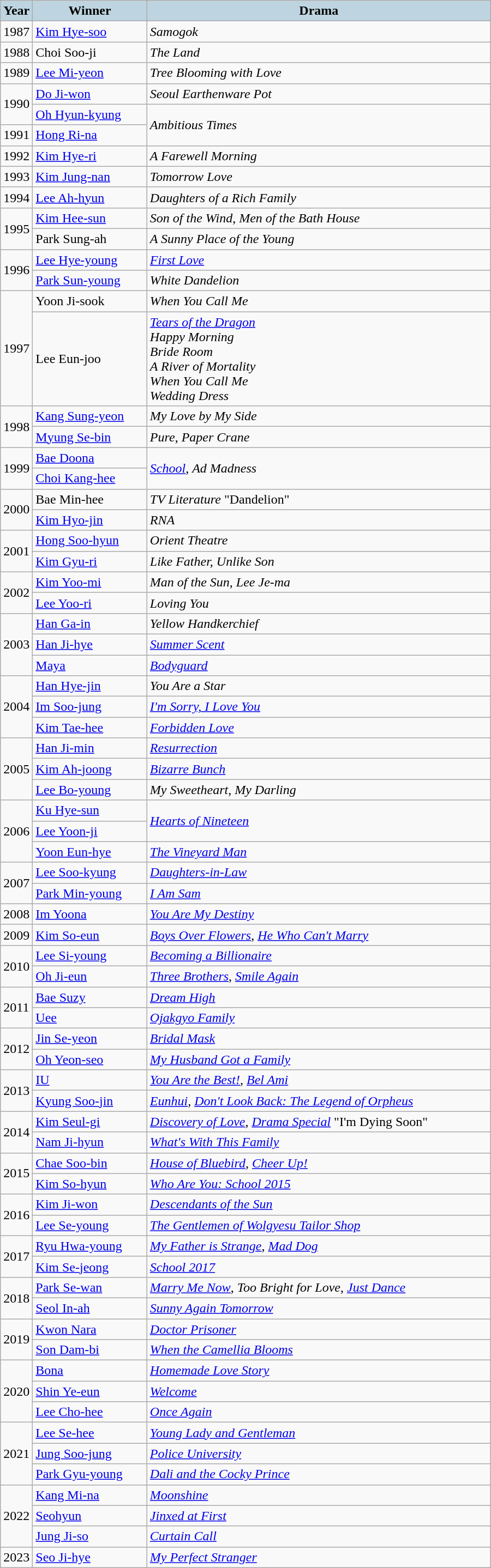<table class="wikitable" style="width:600px">
<tr>
<th style="background:#BED5E1;" width="30">Year</th>
<th style="background:#BED5E1;">Winner</th>
<th style="background:#BED5E1;">Drama</th>
</tr>
<tr>
<td>1987</td>
<td><a href='#'>Kim Hye-soo</a></td>
<td><em>Samogok</em></td>
</tr>
<tr>
<td>1988</td>
<td>Choi Soo-ji</td>
<td><em>The Land</em></td>
</tr>
<tr>
<td>1989</td>
<td><a href='#'>Lee Mi-yeon</a></td>
<td><em>Tree Blooming with Love</em></td>
</tr>
<tr>
<td rowspan="2">1990</td>
<td><a href='#'>Do Ji-won</a></td>
<td><em>Seoul Earthenware Pot</em></td>
</tr>
<tr>
<td><a href='#'>Oh Hyun-kyung</a></td>
<td rowspan="2"><em>Ambitious Times</em></td>
</tr>
<tr>
<td>1991</td>
<td><a href='#'>Hong Ri-na</a></td>
</tr>
<tr>
<td>1992</td>
<td><a href='#'>Kim Hye-ri</a></td>
<td><em>A Farewell Morning</em></td>
</tr>
<tr>
<td>1993</td>
<td><a href='#'>Kim Jung-nan</a></td>
<td><em>Tomorrow Love</em></td>
</tr>
<tr>
<td>1994</td>
<td><a href='#'>Lee Ah-hyun</a></td>
<td><em>Daughters of a Rich Family</em></td>
</tr>
<tr>
<td rowspan="2">1995</td>
<td><a href='#'>Kim Hee-sun</a></td>
<td><em>Son of the Wind</em>, <em>Men of the Bath House</em></td>
</tr>
<tr>
<td>Park Sung-ah</td>
<td><em>A Sunny Place of the Young</em></td>
</tr>
<tr>
<td rowspan="2">1996</td>
<td><a href='#'>Lee Hye-young</a></td>
<td><em><a href='#'>First Love</a></em></td>
</tr>
<tr>
<td><a href='#'>Park Sun-young</a></td>
<td><em>White Dandelion</em></td>
</tr>
<tr>
<td rowspan="2">1997</td>
<td>Yoon Ji-sook</td>
<td><em>When You Call Me</em></td>
</tr>
<tr>
<td>Lee Eun-joo</td>
<td><em><a href='#'>Tears of the Dragon</a></em><br><em>Happy Morning</em> <br><em>Bride Room</em><br><em>A River of Mortality</em><br><em>When You Call Me</em><br><em>Wedding Dress</em></td>
</tr>
<tr>
<td rowspan="2">1998</td>
<td><a href='#'>Kang Sung-yeon</a></td>
<td><em>My Love by My Side</em></td>
</tr>
<tr>
<td><a href='#'>Myung Se-bin</a></td>
<td><em>Pure</em>, <em>Paper Crane</em></td>
</tr>
<tr>
<td rowspan="2">1999</td>
<td><a href='#'>Bae Doona</a></td>
<td rowspan="2"><em><a href='#'>School</a></em>, <em>Ad Madness</em></td>
</tr>
<tr>
<td><a href='#'>Choi Kang-hee</a></td>
</tr>
<tr>
<td rowspan="2">2000</td>
<td>Bae Min-hee</td>
<td><em>TV Literature</em> "Dandelion"</td>
</tr>
<tr>
<td><a href='#'>Kim Hyo-jin</a></td>
<td><em>RNA</em></td>
</tr>
<tr>
<td rowspan="2">2001</td>
<td><a href='#'>Hong Soo-hyun</a></td>
<td><em>Orient Theatre</em></td>
</tr>
<tr>
<td><a href='#'>Kim Gyu-ri</a></td>
<td><em>Like Father, Unlike Son</em></td>
</tr>
<tr>
<td rowspan="2">2002</td>
<td><a href='#'>Kim Yoo-mi</a></td>
<td><em>Man of the Sun, Lee Je-ma</em></td>
</tr>
<tr>
<td><a href='#'>Lee Yoo-ri</a></td>
<td><em>Loving You</em></td>
</tr>
<tr>
<td rowspan="3">2003</td>
<td><a href='#'>Han Ga-in</a></td>
<td><em>Yellow Handkerchief</em></td>
</tr>
<tr>
<td><a href='#'>Han Ji-hye</a></td>
<td><em><a href='#'>Summer Scent</a></em></td>
</tr>
<tr>
<td><a href='#'>Maya</a></td>
<td><em><a href='#'>Bodyguard</a></em></td>
</tr>
<tr>
<td rowspan="3">2004</td>
<td><a href='#'>Han Hye-jin</a></td>
<td><em>You Are a Star</em></td>
</tr>
<tr>
<td><a href='#'>Im Soo-jung</a></td>
<td><em><a href='#'>I'm Sorry, I Love You</a></em></td>
</tr>
<tr>
<td><a href='#'>Kim Tae-hee</a></td>
<td><em><a href='#'>Forbidden Love</a></em></td>
</tr>
<tr>
<td rowspan="3">2005</td>
<td><a href='#'>Han Ji-min</a></td>
<td><em><a href='#'>Resurrection</a></em></td>
</tr>
<tr>
<td><a href='#'>Kim Ah-joong</a></td>
<td><em><a href='#'>Bizarre Bunch</a></em></td>
</tr>
<tr>
<td><a href='#'>Lee Bo-young</a></td>
<td><em>My Sweetheart, My Darling</em></td>
</tr>
<tr>
<td rowspan="3">2006</td>
<td><a href='#'>Ku Hye-sun</a></td>
<td rowspan="2"><em><a href='#'>Hearts of Nineteen</a></em></td>
</tr>
<tr>
<td><a href='#'>Lee Yoon-ji</a></td>
</tr>
<tr>
<td><a href='#'>Yoon Eun-hye</a></td>
<td><em><a href='#'>The Vineyard Man</a></em></td>
</tr>
<tr>
<td rowspan="2">2007</td>
<td><a href='#'>Lee Soo-kyung</a></td>
<td><em><a href='#'>Daughters-in-Law</a></em></td>
</tr>
<tr>
<td><a href='#'>Park Min-young</a></td>
<td><em><a href='#'>I Am Sam</a></em></td>
</tr>
<tr>
<td>2008</td>
<td><a href='#'>Im Yoona</a></td>
<td><em><a href='#'>You Are My Destiny</a></em></td>
</tr>
<tr>
<td>2009</td>
<td><a href='#'>Kim So-eun</a></td>
<td><em><a href='#'>Boys Over Flowers</a></em>, <em><a href='#'>He Who Can't Marry</a></em></td>
</tr>
<tr>
<td rowspan="2">2010</td>
<td><a href='#'>Lee Si-young</a></td>
<td><em><a href='#'>Becoming a Billionaire</a></em></td>
</tr>
<tr>
<td><a href='#'>Oh Ji-eun</a></td>
<td><em><a href='#'>Three Brothers</a></em>, <em><a href='#'>Smile Again</a></em></td>
</tr>
<tr>
<td rowspan="2">2011</td>
<td><a href='#'>Bae Suzy</a></td>
<td><em><a href='#'>Dream High</a></em></td>
</tr>
<tr>
<td><a href='#'>Uee</a></td>
<td><em><a href='#'>Ojakgyo Family</a></em></td>
</tr>
<tr>
<td rowspan="2">2012</td>
<td><a href='#'>Jin Se-yeon</a></td>
<td><em><a href='#'>Bridal Mask</a></em></td>
</tr>
<tr>
<td><a href='#'>Oh Yeon-seo</a></td>
<td><em><a href='#'>My Husband Got a Family</a></em></td>
</tr>
<tr>
<td rowspan="2">2013</td>
<td><a href='#'>IU</a></td>
<td><em><a href='#'>You Are the Best!</a>, <a href='#'>Bel Ami</a></em></td>
</tr>
<tr>
<td><a href='#'>Kyung Soo-jin</a></td>
<td><em><a href='#'>Eunhui</a>, <a href='#'>Don't Look Back: The Legend of Orpheus</a></em></td>
</tr>
<tr>
<td rowspan="2">2014</td>
<td><a href='#'>Kim Seul-gi</a></td>
<td><em><a href='#'>Discovery of Love</a></em>, <em><a href='#'>Drama Special</a></em> "I'm Dying Soon"</td>
</tr>
<tr>
<td><a href='#'>Nam Ji-hyun</a></td>
<td><em><a href='#'>What's With This Family</a></em></td>
</tr>
<tr>
<td rowspan="2">2015</td>
<td><a href='#'>Chae Soo-bin</a></td>
<td><em><a href='#'>House of Bluebird</a></em>, <em><a href='#'>Cheer Up!</a></em></td>
</tr>
<tr>
<td><a href='#'>Kim So-hyun</a></td>
<td><em><a href='#'>Who Are You: School 2015</a></em></td>
</tr>
<tr>
<td rowspan="2">2016</td>
<td><a href='#'>Kim Ji-won</a></td>
<td><em><a href='#'>Descendants of the Sun</a></em></td>
</tr>
<tr>
<td><a href='#'>Lee Se-young</a></td>
<td><em><a href='#'>The Gentlemen of Wolgyesu Tailor Shop</a></em></td>
</tr>
<tr>
<td rowspan="2">2017</td>
<td><a href='#'>Ryu Hwa-young</a></td>
<td><em><a href='#'>My Father is Strange</a></em>, <em><a href='#'>Mad Dog</a></em></td>
</tr>
<tr>
<td><a href='#'>Kim Se-jeong</a></td>
<td><em><a href='#'>School 2017</a></em></td>
</tr>
<tr>
<td rowspan="2">2018</td>
<td><a href='#'>Park Se-wan</a></td>
<td><em><a href='#'>Marry Me Now</a></em>, <em>Too Bright for Love</em>, <em><a href='#'>Just Dance</a></em></td>
</tr>
<tr>
<td><a href='#'>Seol In-ah</a></td>
<td><em><a href='#'>Sunny Again Tomorrow</a></em></td>
</tr>
<tr>
<td rowspan="2">2019</td>
<td><a href='#'>Kwon Nara</a></td>
<td><em><a href='#'>Doctor Prisoner</a></em></td>
</tr>
<tr>
<td><a href='#'>Son Dam-bi</a></td>
<td><em><a href='#'>When the Camellia Blooms</a></em></td>
</tr>
<tr>
<td rowspan="3">2020</td>
<td><a href='#'>Bona</a></td>
<td><em><a href='#'>Homemade Love Story</a></em></td>
</tr>
<tr>
<td><a href='#'>Shin Ye-eun</a></td>
<td><em><a href='#'>Welcome</a></em></td>
</tr>
<tr>
<td><a href='#'>Lee Cho-hee</a></td>
<td><em><a href='#'>Once Again</a></em></td>
</tr>
<tr>
<td rowspan="3">2021</td>
<td><a href='#'>Lee Se-hee</a></td>
<td><em><a href='#'>Young Lady and Gentleman</a></em></td>
</tr>
<tr>
<td><a href='#'>Jung Soo-jung</a></td>
<td><em><a href='#'>Police University</a></em></td>
</tr>
<tr>
<td><a href='#'>Park Gyu-young</a></td>
<td><em><a href='#'>Dali and the Cocky Prince</a></em></td>
</tr>
<tr>
<td rowspan="3">2022</td>
<td><a href='#'>Kang Mi-na</a></td>
<td><em><a href='#'>Moonshine</a></em></td>
</tr>
<tr>
<td><a href='#'>Seohyun</a></td>
<td><em><a href='#'>Jinxed at First</a></em></td>
</tr>
<tr>
<td><a href='#'>Jung Ji-so</a></td>
<td><em><a href='#'>Curtain Call</a></em></td>
</tr>
<tr>
<td>2023</td>
<td><a href='#'>Seo Ji-hye</a></td>
<td><em><a href='#'>My Perfect Stranger</a></em></td>
</tr>
</table>
